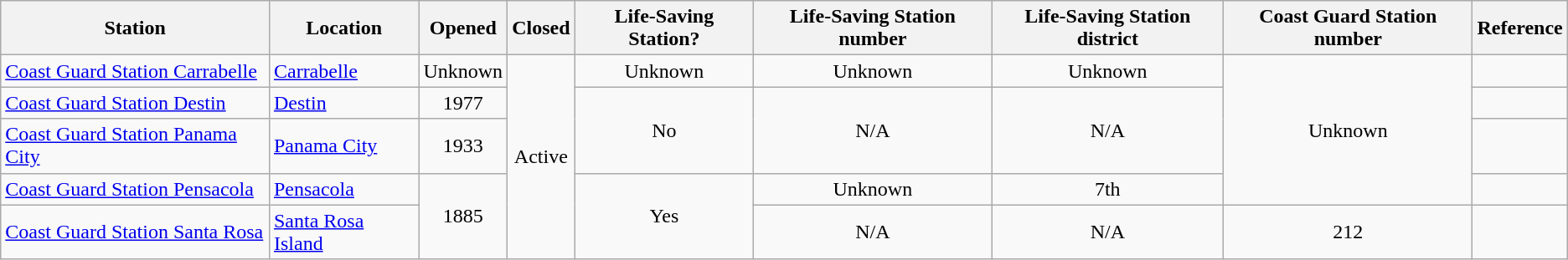<table class="wikitable sortable">
<tr>
<th>Station</th>
<th>Location</th>
<th>Opened</th>
<th>Closed</th>
<th>Life-Saving Station?</th>
<th>Life-Saving Station number</th>
<th>Life-Saving Station district</th>
<th>Coast Guard Station number</th>
<th>Reference</th>
</tr>
<tr>
<td><a href='#'>Coast Guard Station Carrabelle</a></td>
<td><a href='#'>Carrabelle</a></td>
<td align="center">Unknown</td>
<td rowspan="5" align="center">Active</td>
<td align="center">Unknown</td>
<td align="center">Unknown</td>
<td align="center">Unknown</td>
<td rowspan="4" align="center">Unknown</td>
<td align="center"></td>
</tr>
<tr>
<td><a href='#'>Coast Guard Station Destin</a></td>
<td><a href='#'>Destin</a></td>
<td align="center">1977</td>
<td rowspan="2" align="center">No</td>
<td rowspan="2" align="center">N/A</td>
<td rowspan="2" align="center">N/A</td>
<td align="center"></td>
</tr>
<tr>
<td><a href='#'>Coast Guard Station Panama City</a></td>
<td><a href='#'>Panama City</a></td>
<td align="center">1933</td>
<td align="center"></td>
</tr>
<tr>
<td><a href='#'>Coast Guard Station Pensacola</a></td>
<td><a href='#'>Pensacola</a></td>
<td rowspan="2" align="center">1885</td>
<td rowspan="2" align="center">Yes</td>
<td align="center">Unknown</td>
<td align="center">7th</td>
<td align="center"></td>
</tr>
<tr>
<td><a href='#'>Coast Guard Station Santa Rosa</a></td>
<td><a href='#'>Santa Rosa Island</a></td>
<td align="center">N/A</td>
<td align="center">N/A</td>
<td align="center">212</td>
<td align="center"></td>
</tr>
</table>
